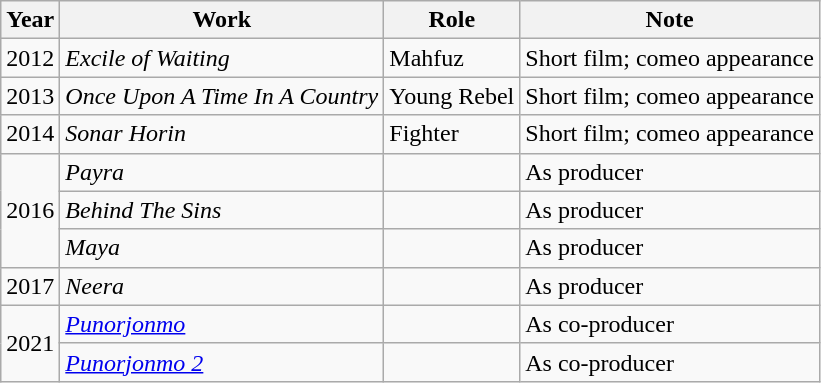<table class="wikitable">
<tr>
<th>Year</th>
<th>Work</th>
<th>Role</th>
<th>Note</th>
</tr>
<tr>
<td>2012</td>
<td><em>Excile of Waiting</em></td>
<td>Mahfuz</td>
<td>Short film; comeo appearance</td>
</tr>
<tr>
<td>2013</td>
<td><em>Once Upon A Time In A Country</em></td>
<td>Young Rebel</td>
<td>Short film; comeo appearance</td>
</tr>
<tr>
<td>2014</td>
<td><em>Sonar Horin</em></td>
<td>Fighter</td>
<td>Short film; comeo appearance</td>
</tr>
<tr>
<td rowspan="3">2016</td>
<td><em>Payra</em></td>
<td></td>
<td>As producer</td>
</tr>
<tr>
<td><em>Behind The Sins</em></td>
<td></td>
<td>As producer</td>
</tr>
<tr>
<td><em>Maya</em></td>
<td></td>
<td>As producer</td>
</tr>
<tr>
<td>2017</td>
<td><em>Neera</em></td>
<td></td>
<td>As producer</td>
</tr>
<tr>
<td rowspan="2">2021</td>
<td><em><a href='#'>Punorjonmo</a></em></td>
<td></td>
<td>As co-producer</td>
</tr>
<tr>
<td><em><a href='#'>Punorjonmo 2</a></em></td>
<td></td>
<td>As co-producer</td>
</tr>
</table>
